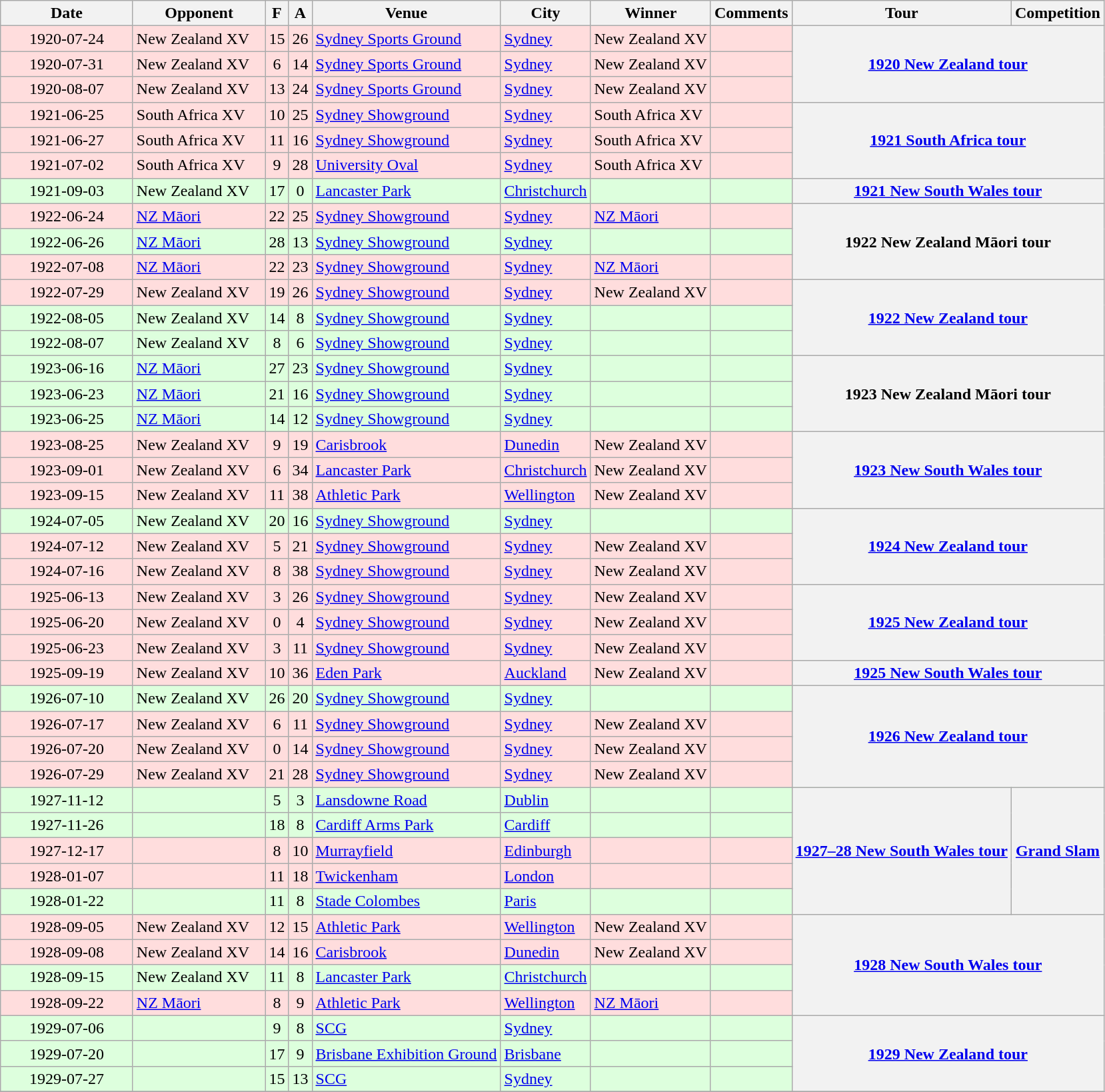<table class="wikitable sortable">
<tr>
<th width=125>Date</th>
<th width=125>Opponent</th>
<th>F</th>
<th>A</th>
<th>Venue</th>
<th>City</th>
<th>Winner</th>
<th>Comments</th>
<th>Tour</th>
<th>Competition</th>
</tr>
<tr bgcolor="#ffdddd">
<td align=center>1920-07-24</td>
<td> New Zealand XV</td>
<td align=center>15</td>
<td align=center>26</td>
<td><a href='#'>Sydney Sports Ground</a></td>
<td> <a href='#'>Sydney</a></td>
<td> New Zealand XV</td>
<td></td>
<th colspan=2 rowspan=3 align=center><a href='#'>1920 New Zealand tour</a></th>
</tr>
<tr bgcolor="#ffdddd">
<td align=center>1920-07-31</td>
<td> New Zealand XV</td>
<td align=center>6</td>
<td align=center>14</td>
<td><a href='#'>Sydney Sports Ground</a></td>
<td> <a href='#'>Sydney</a></td>
<td> New Zealand XV</td>
<td></td>
</tr>
<tr bgcolor="#ffdddd">
<td align=center>1920-08-07</td>
<td> New Zealand XV</td>
<td align=center>13</td>
<td align=center>24</td>
<td><a href='#'>Sydney Sports Ground</a></td>
<td> <a href='#'>Sydney</a></td>
<td> New Zealand XV</td>
<td></td>
</tr>
<tr bgcolor="#ffdddd">
<td align=center>1921-06-25</td>
<td> South Africa XV</td>
<td align=center>10</td>
<td align=center>25</td>
<td><a href='#'>Sydney Showground</a></td>
<td> <a href='#'>Sydney</a></td>
<td> South Africa XV</td>
<td></td>
<th colspan=2 align=center rowspan=3><a href='#'>1921 South Africa tour</a></th>
</tr>
<tr bgcolor="#ffdddd">
<td align=center>1921-06-27</td>
<td> South Africa XV</td>
<td align=center>11</td>
<td align=center>16</td>
<td><a href='#'>Sydney Showground</a></td>
<td> <a href='#'>Sydney</a></td>
<td> South Africa XV</td>
<td></td>
</tr>
<tr bgcolor="#ffdddd">
<td align=center>1921-07-02</td>
<td> South Africa XV</td>
<td align=center>9</td>
<td align=center>28</td>
<td><a href='#'>University Oval</a></td>
<td> <a href='#'>Sydney</a></td>
<td> South Africa XV</td>
<td></td>
</tr>
<tr bgcolor="#ddffdd">
<td align=center>1921-09-03</td>
<td> New Zealand XV</td>
<td align=center>17</td>
<td align=center>0</td>
<td><a href='#'>Lancaster Park</a></td>
<td> <a href='#'>Christchurch</a></td>
<td></td>
<td></td>
<th colspan=2 align=center><a href='#'>1921 New South Wales tour</a></th>
</tr>
<tr bgcolor="#ffdddd">
<td align=center>1922-06-24</td>
<td> <a href='#'>NZ Māori</a></td>
<td align=center>22</td>
<td align=center>25</td>
<td><a href='#'>Sydney Showground</a></td>
<td> <a href='#'>Sydney</a></td>
<td> <a href='#'>NZ Māori</a></td>
<td></td>
<th colspan=2 align=center rowspan=3>1922 New Zealand Māori tour</th>
</tr>
<tr bgcolor="#ddffdd">
<td align=center>1922-06-26</td>
<td> <a href='#'>NZ Māori</a></td>
<td align=center>28</td>
<td align=center>13</td>
<td><a href='#'>Sydney Showground</a></td>
<td> <a href='#'>Sydney</a></td>
<td></td>
<td></td>
</tr>
<tr bgcolor="#ffdddd">
<td align=center>1922-07-08</td>
<td> <a href='#'>NZ Māori</a></td>
<td align=center>22</td>
<td align=center>23</td>
<td><a href='#'>Sydney Showground</a></td>
<td> <a href='#'>Sydney</a></td>
<td> <a href='#'>NZ Māori</a></td>
<td></td>
</tr>
<tr bgcolor="#ffdddd">
<td align=center>1922-07-29</td>
<td> New Zealand XV</td>
<td align=center>19</td>
<td align=center>26</td>
<td><a href='#'>Sydney Showground</a></td>
<td> <a href='#'>Sydney</a></td>
<td> New Zealand XV</td>
<td></td>
<th colspan=2 align=center rowspan=3><a href='#'>1922 New Zealand tour</a></th>
</tr>
<tr bgcolor="#ddffdd">
<td align=center>1922-08-05</td>
<td> New Zealand XV</td>
<td align=center>14</td>
<td align=center>8</td>
<td><a href='#'>Sydney Showground</a></td>
<td> <a href='#'>Sydney</a></td>
<td></td>
<td></td>
</tr>
<tr bgcolor="#ddffdd">
<td align=center>1922-08-07</td>
<td> New Zealand XV</td>
<td align=center>8</td>
<td align=center>6</td>
<td><a href='#'>Sydney Showground</a></td>
<td> <a href='#'>Sydney</a></td>
<td></td>
<td></td>
</tr>
<tr bgcolor="#ddffdd">
<td align=center>1923-06-16</td>
<td> <a href='#'>NZ Māori</a></td>
<td align=center>27</td>
<td align=center>23</td>
<td><a href='#'>Sydney Showground</a></td>
<td> <a href='#'>Sydney</a></td>
<td></td>
<td></td>
<th colspan=2 align=center rowspan=3>1923 New Zealand Māori tour</th>
</tr>
<tr bgcolor="#ddffdd">
<td align=center>1923-06-23</td>
<td> <a href='#'>NZ Māori</a></td>
<td align=center>21</td>
<td align=center>16</td>
<td><a href='#'>Sydney Showground</a></td>
<td> <a href='#'>Sydney</a></td>
<td></td>
<td></td>
</tr>
<tr bgcolor="#ddffdd">
<td align=center>1923-06-25</td>
<td> <a href='#'>NZ Māori</a></td>
<td align=center>14</td>
<td align=center>12</td>
<td><a href='#'>Sydney Showground</a></td>
<td> <a href='#'>Sydney</a></td>
<td></td>
<td></td>
</tr>
<tr bgcolor="#ffdddd">
<td align=center>1923-08-25</td>
<td> New Zealand XV</td>
<td align=center>9</td>
<td align=center>19</td>
<td><a href='#'>Carisbrook</a></td>
<td> <a href='#'>Dunedin</a></td>
<td> New Zealand XV</td>
<td></td>
<th colspan=2 align=center rowspan=3><a href='#'>1923 New South Wales tour</a></th>
</tr>
<tr bgcolor="#ffdddd">
<td align=center>1923-09-01</td>
<td> New Zealand XV</td>
<td align=center>6</td>
<td align=center>34</td>
<td><a href='#'>Lancaster Park</a></td>
<td> <a href='#'>Christchurch</a></td>
<td> New Zealand XV</td>
<td></td>
</tr>
<tr bgcolor="#ffdddd">
<td align=center>1923-09-15</td>
<td> New Zealand XV</td>
<td align=center>11</td>
<td align=center>38</td>
<td><a href='#'>Athletic Park</a></td>
<td> <a href='#'>Wellington</a></td>
<td> New Zealand XV</td>
<td></td>
</tr>
<tr bgcolor="#ddffdd">
<td align=center>1924-07-05</td>
<td> New Zealand XV</td>
<td align=center>20</td>
<td align=center>16</td>
<td><a href='#'>Sydney Showground</a></td>
<td> <a href='#'>Sydney</a></td>
<td></td>
<td></td>
<th colspan=2 align=center rowspan=3 bgcolor="#ffdddd"><a href='#'>1924 New Zealand tour</a></th>
</tr>
<tr bgcolor="#ffdddd">
<td align=center>1924-07-12</td>
<td> New Zealand XV</td>
<td align=center>5</td>
<td align=center>21</td>
<td><a href='#'>Sydney Showground</a></td>
<td> <a href='#'>Sydney</a></td>
<td> New Zealand XV</td>
<td></td>
</tr>
<tr bgcolor="#ffdddd">
<td align=center>1924-07-16</td>
<td> New Zealand XV</td>
<td align=center>8</td>
<td align=center>38</td>
<td><a href='#'>Sydney Showground</a></td>
<td> <a href='#'>Sydney</a></td>
<td> New Zealand XV</td>
<td></td>
</tr>
<tr bgcolor="#ffdddd">
<td align=center>1925-06-13</td>
<td> New Zealand XV</td>
<td align=center>3</td>
<td align=center>26</td>
<td><a href='#'>Sydney Showground</a></td>
<td> <a href='#'>Sydney</a></td>
<td> New Zealand XV</td>
<td></td>
<th colspan=2 align=center rowspan=3><a href='#'>1925 New Zealand tour</a></th>
</tr>
<tr bgcolor="#ffdddd">
<td align=center>1925-06-20</td>
<td> New Zealand XV</td>
<td align=center>0</td>
<td align=center>4</td>
<td><a href='#'>Sydney Showground</a></td>
<td> <a href='#'>Sydney</a></td>
<td> New Zealand XV</td>
<td></td>
</tr>
<tr bgcolor="#ffdddd">
<td align=center>1925-06-23</td>
<td> New Zealand XV</td>
<td align=center>3</td>
<td align=center>11</td>
<td><a href='#'>Sydney Showground</a></td>
<td> <a href='#'>Sydney</a></td>
<td> New Zealand XV</td>
<td></td>
</tr>
<tr bgcolor="#ffdddd">
<td align=center>1925-09-19</td>
<td> New Zealand XV</td>
<td align=center>10</td>
<td align=center>36</td>
<td><a href='#'>Eden Park</a></td>
<td> <a href='#'>Auckland</a></td>
<td> New Zealand XV</td>
<td></td>
<th colspan=2 align=center><a href='#'>1925 New South Wales tour</a></th>
</tr>
<tr bgcolor="#ddffdd">
<td align=center>1926-07-10</td>
<td> New Zealand XV</td>
<td align=center>26</td>
<td align=center>20</td>
<td><a href='#'>Sydney Showground</a></td>
<td> <a href='#'>Sydney</a></td>
<td></td>
<td></td>
<th colspan=2 align=center rowspan=4 bgcolor="#ffdddd"><a href='#'>1926 New Zealand tour</a></th>
</tr>
<tr bgcolor="#ffdddd">
<td align=center>1926-07-17</td>
<td> New Zealand XV</td>
<td align=center>6</td>
<td align=center>11</td>
<td><a href='#'>Sydney Showground</a></td>
<td> <a href='#'>Sydney</a></td>
<td> New Zealand XV</td>
<td></td>
</tr>
<tr bgcolor="#ffdddd">
<td align=center>1926-07-20</td>
<td> New Zealand XV</td>
<td align=center>0</td>
<td align=center>14</td>
<td><a href='#'>Sydney Showground</a></td>
<td> <a href='#'>Sydney</a></td>
<td> New Zealand XV</td>
<td></td>
</tr>
<tr bgcolor="#ffdddd">
<td align=center>1926-07-29</td>
<td> New Zealand XV</td>
<td align=center>21</td>
<td align=center>28</td>
<td><a href='#'>Sydney Showground</a></td>
<td> <a href='#'>Sydney</a></td>
<td> New Zealand XV</td>
<td></td>
</tr>
<tr bgcolor="#ddffdd">
<td align=center>1927-11-12</td>
<td></td>
<td align=center>5</td>
<td align=center>3</td>
<td><a href='#'>Lansdowne Road</a></td>
<td> <a href='#'>Dublin</a></td>
<td></td>
<td></td>
<th align=center rowspan=5><a href='#'>1927–28 New South Wales tour</a></th>
<th align=center rowspan=5><a href='#'>Grand Slam</a></th>
</tr>
<tr bgcolor="#ddffdd">
<td align=center>1927-11-26</td>
<td></td>
<td align=center>18</td>
<td align=center>8</td>
<td><a href='#'>Cardiff Arms Park</a></td>
<td> <a href='#'>Cardiff</a></td>
<td></td>
<td></td>
</tr>
<tr bgcolor="#ffdddd">
<td align=center>1927-12-17</td>
<td></td>
<td align=center>8</td>
<td align=center>10</td>
<td><a href='#'>Murrayfield</a></td>
<td> <a href='#'>Edinburgh</a></td>
<td></td>
<td></td>
</tr>
<tr bgcolor="#ffdddd">
<td align=center>1928-01-07</td>
<td></td>
<td align=center>11</td>
<td align=center>18</td>
<td><a href='#'>Twickenham</a></td>
<td> <a href='#'>London</a></td>
<td></td>
<td></td>
</tr>
<tr bgcolor="#ddffdd">
<td align=center>1928-01-22</td>
<td></td>
<td align=center>11</td>
<td align=center>8</td>
<td><a href='#'>Stade Colombes</a></td>
<td> <a href='#'>Paris</a></td>
<td></td>
<td></td>
</tr>
<tr bgcolor="#ffdddd">
<td align=center>1928-09-05</td>
<td> New Zealand XV</td>
<td align=center>12</td>
<td align=center>15</td>
<td><a href='#'>Athletic Park</a></td>
<td> <a href='#'>Wellington</a></td>
<td> New Zealand XV</td>
<td></td>
<th colspan=2 align=center rowspan=4><a href='#'>1928 New South Wales tour</a></th>
</tr>
<tr bgcolor="#ffdddd">
<td align=center>1928-09-08</td>
<td> New Zealand XV</td>
<td align=center>14</td>
<td align=center>16</td>
<td><a href='#'>Carisbrook</a></td>
<td> <a href='#'>Dunedin</a></td>
<td> New Zealand XV</td>
<td></td>
</tr>
<tr bgcolor="#ddffdd">
<td align=center>1928-09-15</td>
<td> New Zealand XV</td>
<td align=center>11</td>
<td align=center>8</td>
<td><a href='#'>Lancaster Park</a></td>
<td> <a href='#'>Christchurch</a></td>
<td></td>
<td></td>
</tr>
<tr bgcolor="#ffdddd">
<td align=center>1928-09-22</td>
<td> <a href='#'>NZ Māori</a></td>
<td align=center>8</td>
<td align=center>9</td>
<td><a href='#'>Athletic Park</a></td>
<td> <a href='#'>Wellington</a></td>
<td> <a href='#'>NZ Māori</a></td>
<td></td>
</tr>
<tr bgcolor="#ddffdd">
<td align=center>1929-07-06</td>
<td></td>
<td align=center>9</td>
<td align=center>8</td>
<td><a href='#'>SCG</a></td>
<td> <a href='#'>Sydney</a></td>
<td></td>
<td></td>
<th colspan=2 align=center rowspan=3><a href='#'>1929 New Zealand tour</a></th>
</tr>
<tr bgcolor="#ddffdd">
<td align=center>1929-07-20</td>
<td></td>
<td align=center>17</td>
<td align=center>9</td>
<td><a href='#'>Brisbane Exhibition Ground</a></td>
<td> <a href='#'>Brisbane</a></td>
<td></td>
<td></td>
</tr>
<tr bgcolor="#ddffdd">
<td align=center>1929-07-27</td>
<td></td>
<td align=center>15</td>
<td align=center>13</td>
<td><a href='#'>SCG</a></td>
<td> <a href='#'>Sydney</a></td>
<td></td>
<td></td>
</tr>
<tr>
</tr>
</table>
